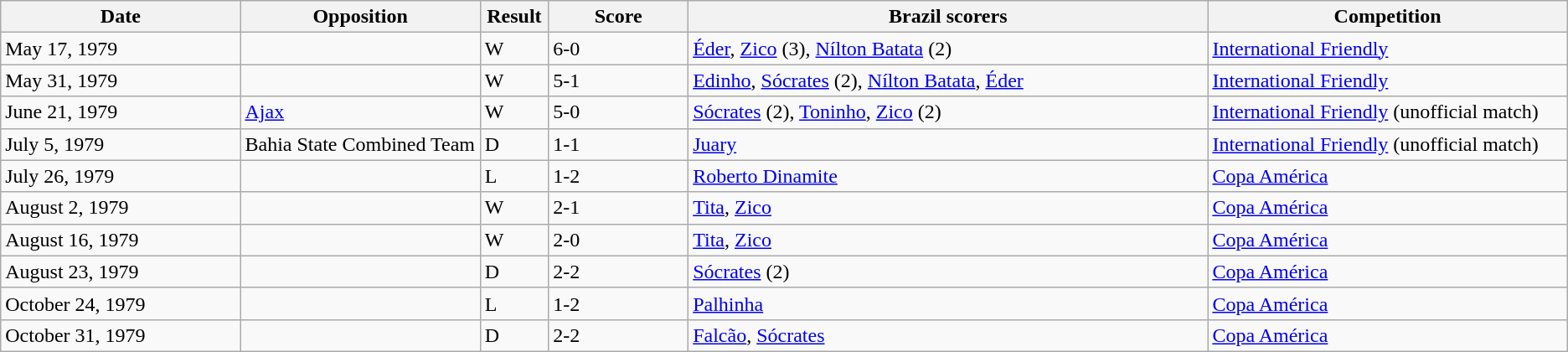<table class="wikitable" style="text-align: left;">
<tr>
<th width=12%>Date</th>
<th width=12%>Opposition</th>
<th width=1%>Result</th>
<th width=7%>Score</th>
<th width=26%>Brazil scorers</th>
<th width=18%>Competition</th>
</tr>
<tr>
<td>May 17, 1979</td>
<td></td>
<td>W</td>
<td>6-0</td>
<td><a href='#'>Éder</a>, <a href='#'>Zico</a> (3), <a href='#'>Nílton Batata</a> (2)</td>
<td><a href='#'>International Friendly</a></td>
</tr>
<tr>
<td>May 31, 1979</td>
<td></td>
<td>W</td>
<td>5-1</td>
<td><a href='#'>Edinho</a>, <a href='#'>Sócrates</a> (2), <a href='#'>Nílton Batata</a>, <a href='#'>Éder</a></td>
<td><a href='#'>International Friendly</a></td>
</tr>
<tr>
<td>June 21, 1979</td>
<td> <a href='#'>Ajax</a></td>
<td>W</td>
<td>5-0</td>
<td><a href='#'>Sócrates</a> (2), <a href='#'>Toninho</a>, <a href='#'>Zico</a> (2)</td>
<td><a href='#'>International Friendly</a> (unofficial match)</td>
</tr>
<tr>
<td>July 5, 1979</td>
<td> Bahia State Combined Team</td>
<td>D</td>
<td>1-1</td>
<td><a href='#'>Juary</a></td>
<td><a href='#'>International Friendly</a> (unofficial match)</td>
</tr>
<tr>
<td>July 26, 1979</td>
<td></td>
<td>L</td>
<td>1-2</td>
<td><a href='#'>Roberto Dinamite</a></td>
<td><a href='#'>Copa América</a></td>
</tr>
<tr>
<td>August 2, 1979</td>
<td></td>
<td>W</td>
<td>2-1</td>
<td><a href='#'>Tita</a>, <a href='#'>Zico</a></td>
<td><a href='#'>Copa América</a></td>
</tr>
<tr>
<td>August 16, 1979</td>
<td></td>
<td>W</td>
<td>2-0</td>
<td><a href='#'>Tita</a>, <a href='#'>Zico</a></td>
<td><a href='#'>Copa América</a></td>
</tr>
<tr>
<td>August 23, 1979</td>
<td></td>
<td>D</td>
<td>2-2</td>
<td><a href='#'>Sócrates</a> (2)</td>
<td><a href='#'>Copa América</a></td>
</tr>
<tr>
<td>October 24, 1979</td>
<td></td>
<td>L</td>
<td>1-2</td>
<td><a href='#'>Palhinha</a></td>
<td><a href='#'>Copa América</a></td>
</tr>
<tr>
<td>October 31, 1979</td>
<td></td>
<td>D</td>
<td>2-2</td>
<td><a href='#'>Falcão</a>, <a href='#'>Sócrates</a></td>
<td><a href='#'>Copa América</a></td>
</tr>
</table>
